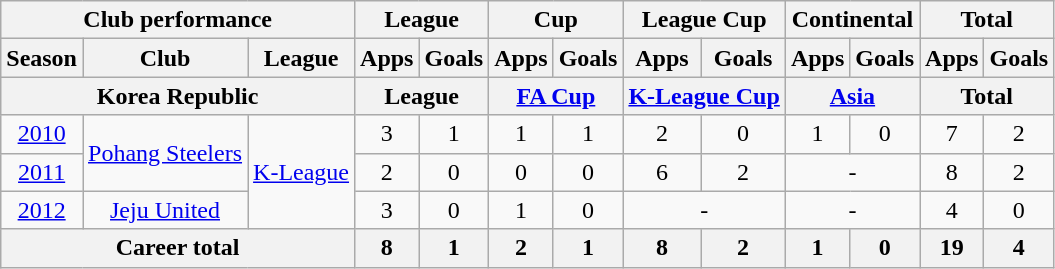<table class="wikitable" style="text-align:center;">
<tr>
<th colspan=3>Club performance</th>
<th colspan=2>League</th>
<th colspan=2>Cup</th>
<th colspan=2>League Cup</th>
<th colspan=2>Continental</th>
<th colspan=2>Total</th>
</tr>
<tr>
<th>Season</th>
<th>Club</th>
<th>League</th>
<th>Apps</th>
<th>Goals</th>
<th>Apps</th>
<th>Goals</th>
<th>Apps</th>
<th>Goals</th>
<th>Apps</th>
<th>Goals</th>
<th>Apps</th>
<th>Goals</th>
</tr>
<tr>
<th colspan=3>Korea Republic</th>
<th colspan=2>League</th>
<th colspan=2><a href='#'>FA Cup</a></th>
<th colspan=2><a href='#'>K-League Cup</a></th>
<th colspan=2><a href='#'>Asia</a></th>
<th colspan=2>Total</th>
</tr>
<tr>
<td><a href='#'>2010</a></td>
<td rowspan=2><a href='#'>Pohang Steelers</a></td>
<td rowspan=3><a href='#'>K-League</a></td>
<td>3</td>
<td>1</td>
<td>1</td>
<td>1</td>
<td>2</td>
<td>0</td>
<td>1</td>
<td>0</td>
<td>7</td>
<td>2</td>
</tr>
<tr>
<td><a href='#'>2011</a></td>
<td>2</td>
<td>0</td>
<td>0</td>
<td>0</td>
<td>6</td>
<td>2</td>
<td colspan="2">-</td>
<td>8</td>
<td>2</td>
</tr>
<tr>
<td><a href='#'>2012</a></td>
<td rowspan=1><a href='#'>Jeju United</a></td>
<td>3</td>
<td>0</td>
<td>1</td>
<td>0</td>
<td colspan="2">-</td>
<td colspan="2">-</td>
<td>4</td>
<td>0</td>
</tr>
<tr>
<th colspan=3>Career total</th>
<th>8</th>
<th>1</th>
<th>2</th>
<th>1</th>
<th>8</th>
<th>2</th>
<th>1</th>
<th>0</th>
<th>19</th>
<th>4</th>
</tr>
</table>
